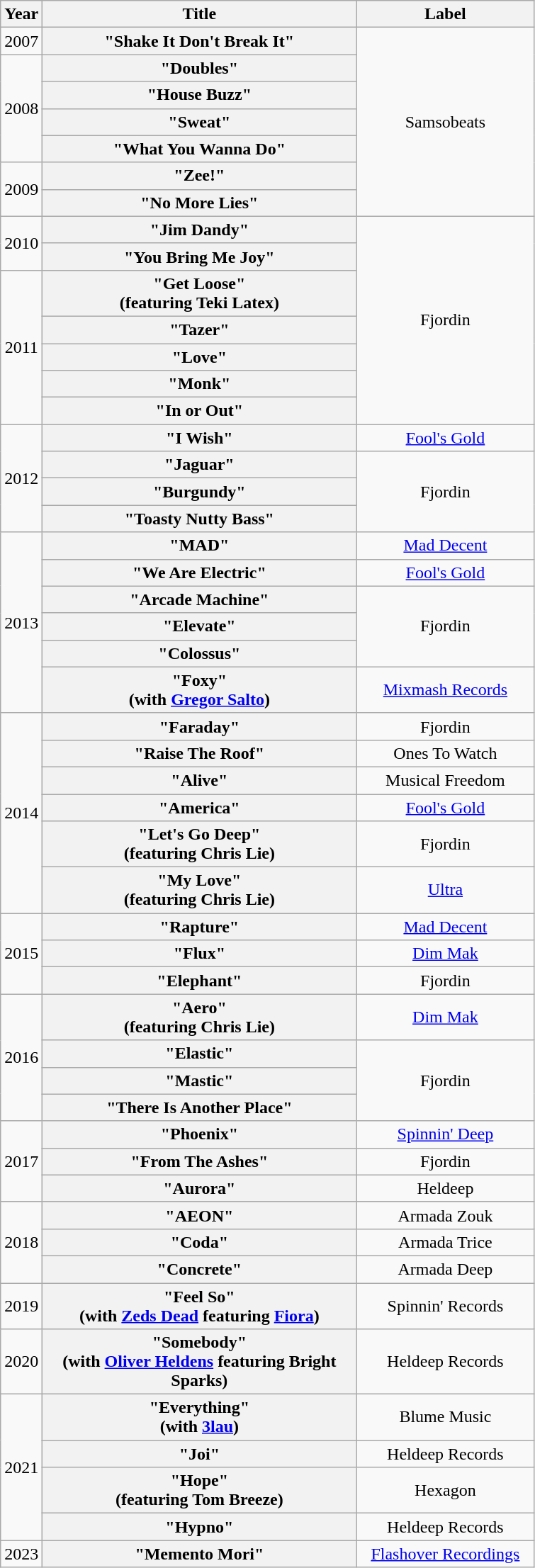<table class="wikitable plainrowheaders" style="text-align:center;" border="1">
<tr>
<th scope="col" rowspan="1" style="width:2em;">Year</th>
<th scope="col" rowspan="1" style="width:18em;">Title</th>
<th scope="col" rowspan="1" style="width:10em;">Label</th>
</tr>
<tr>
<td rowspan="1">2007</td>
<th scope="row">"Shake It Don't Break It"</th>
<td rowspan="7">Samsobeats</td>
</tr>
<tr>
<td rowspan="4">2008</td>
<th scope="row">"Doubles"</th>
</tr>
<tr>
<th scope="row">"House Buzz"</th>
</tr>
<tr>
<th scope="row">"Sweat"</th>
</tr>
<tr>
<th scope="row">"What You Wanna Do"</th>
</tr>
<tr>
<td rowspan="2">2009</td>
<th scope="row">"Zee!"</th>
</tr>
<tr>
<th scope="row">"No More Lies"</th>
</tr>
<tr>
<td rowspan="2">2010</td>
<th scope="row">"Jim Dandy"</th>
<td rowspan="7">Fjordin</td>
</tr>
<tr>
<th scope="row">"You Bring Me Joy"</th>
</tr>
<tr>
<td rowspan="5">2011</td>
<th scope="row">"Get Loose"<br><span>(featuring Teki Latex)</span></th>
</tr>
<tr>
<th scope="row">"Tazer"</th>
</tr>
<tr>
<th scope="row">"Love"</th>
</tr>
<tr>
<th scope="row">"Monk"</th>
</tr>
<tr>
<th scope="row">"In or Out"</th>
</tr>
<tr>
<td rowspan="4">2012</td>
<th scope="row">"I Wish"</th>
<td rowspan="1"><a href='#'>Fool's Gold</a></td>
</tr>
<tr>
<th scope="row">"Jaguar"</th>
<td rowspan="3">Fjordin</td>
</tr>
<tr>
<th scope="row">"Burgundy"</th>
</tr>
<tr>
<th scope="row">"Toasty Nutty Bass"</th>
</tr>
<tr>
<td rowspan="6">2013</td>
<th scope="row">"MAD"</th>
<td rowspan="1"><a href='#'>Mad Decent</a></td>
</tr>
<tr>
<th scope="row">"We Are Electric"</th>
<td rowspan="1"><a href='#'>Fool's Gold</a></td>
</tr>
<tr>
<th scope="row">"Arcade Machine"</th>
<td rowspan="3">Fjordin</td>
</tr>
<tr>
<th scope="row">"Elevate"</th>
</tr>
<tr>
<th scope="row">"Colossus"</th>
</tr>
<tr>
<th scope="row">"Foxy"<br><span>(with <a href='#'>Gregor Salto</a>)</span></th>
<td rowspan="1"><a href='#'>Mixmash Records</a></td>
</tr>
<tr>
<td rowspan="6">2014</td>
<th scope="row">"Faraday"</th>
<td rowspan="1">Fjordin</td>
</tr>
<tr>
<th scope="row">"Raise The Roof"</th>
<td rowspan="1">Ones To Watch</td>
</tr>
<tr>
<th scope="row">"Alive"</th>
<td rowspan="1">Musical Freedom</td>
</tr>
<tr>
<th scope="row">"America"</th>
<td rowspan="1"><a href='#'>Fool's Gold</a></td>
</tr>
<tr>
<th scope="row">"Let's Go Deep"<br><span>(featuring Chris Lie)</span></th>
<td rowspan="1">Fjordin</td>
</tr>
<tr>
<th scope="row">"My Love"<br><span>(featuring Chris Lie)</span></th>
<td rowspan="1"><a href='#'>Ultra</a></td>
</tr>
<tr>
<td rowspan="3">2015</td>
<th scope="row">"Rapture"</th>
<td rowspan="1"><a href='#'>Mad Decent</a></td>
</tr>
<tr>
<th scope="row">"Flux"</th>
<td rowspan="1"><a href='#'>Dim Mak</a></td>
</tr>
<tr>
<th scope="row">"Elephant"</th>
<td rowspan="1">Fjordin</td>
</tr>
<tr>
<td rowspan="4">2016</td>
<th scope="row">"Aero"<br><span>(featuring Chris Lie)</span></th>
<td rowspan="1"><a href='#'>Dim Mak</a></td>
</tr>
<tr>
<th scope="row">"Elastic"</th>
<td rowspan="3">Fjordin</td>
</tr>
<tr>
<th scope="row">"Mastic"</th>
</tr>
<tr>
<th scope="row">"There Is Another Place"</th>
</tr>
<tr>
<td rowspan="3">2017</td>
<th scope="row">"Phoenix"</th>
<td rowspan="1"><a href='#'>Spinnin' Deep</a></td>
</tr>
<tr>
<th scope="row">"From The Ashes"</th>
<td rowspan="1">Fjordin</td>
</tr>
<tr>
<th scope="row">"Aurora"</th>
<td rowspan="1">Heldeep</td>
</tr>
<tr>
<td rowspan="3">2018</td>
<th scope="row">"AEON"</th>
<td rowspan="1">Armada Zouk</td>
</tr>
<tr>
<th scope="row">"Coda"</th>
<td rowspan="1">Armada Trice</td>
</tr>
<tr>
<th scope="row">"Concrete"</th>
<td rowspan="1">Armada Deep</td>
</tr>
<tr>
<td>2019</td>
<th scope="row">"Feel So" <br><span>(with <a href='#'>Zeds Dead</a> featuring <a href='#'>Fiora</a>)</span></th>
<td>Spinnin' Records</td>
</tr>
<tr>
<td>2020</td>
<th scope="row">"Somebody" <br><span>(with <a href='#'>Oliver Heldens</a> featuring Bright Sparks)</span></th>
<td>Heldeep Records</td>
</tr>
<tr>
<td rowspan="4">2021</td>
<th scope="row">"Everything" <br><span>(with <a href='#'>3lau</a>)</span></th>
<td>Blume Music</td>
</tr>
<tr>
<th scope="row">"Joi"</th>
<td>Heldeep Records</td>
</tr>
<tr>
<th scope="row">"Hope" <br><span>(featuring Tom Breeze)</span></th>
<td>Hexagon</td>
</tr>
<tr>
<th scope="row">"Hypno"</th>
<td>Heldeep Records</td>
</tr>
<tr>
<td rowspan="4">2023</td>
<th scope="row">"Memento Mori"</th>
<td><a href='#'>Flashover Recordings</a></td>
</tr>
</table>
